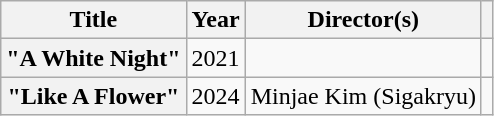<table class="wikitable plainrowheaders">
<tr>
<th scope="col">Title</th>
<th scope="col">Year</th>
<th scope="col">Director(s)</th>
<th scope="col"></th>
</tr>
<tr>
<th scope="row">"A White Night" <br></th>
<td>2021</td>
<td></td>
<td style="text-align:center"></td>
</tr>
<tr>
<th scope="row">"Like A Flower"</th>
<td>2024</td>
<td>Minjae Kim (Sigakryu)</td>
<td style="text-align:center"></td>
</tr>
</table>
